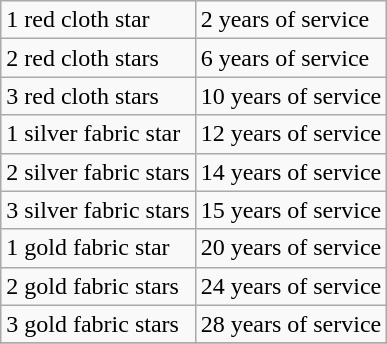<table class="wikitable">
<tr>
<td>1 red cloth star</td>
<td>2 years of service</td>
</tr>
<tr>
<td>2 red cloth stars</td>
<td>6 years of service</td>
</tr>
<tr>
<td>3 red cloth stars</td>
<td>10 years of service</td>
</tr>
<tr ->
<td>1 silver fabric star</td>
<td>12 years of service</td>
</tr>
<tr>
<td>2 silver fabric stars</td>
<td>14 years of service</td>
</tr>
<tr>
<td>3 silver fabric stars</td>
<td>15 years of service</td>
</tr>
<tr>
<td>1 gold fabric star</td>
<td>20 years of service</td>
</tr>
<tr>
<td>2 gold fabric stars</td>
<td>24 years of service</td>
</tr>
<tr>
<td>3 gold fabric stars</td>
<td>28 years of service</td>
</tr>
<tr>
</tr>
</table>
